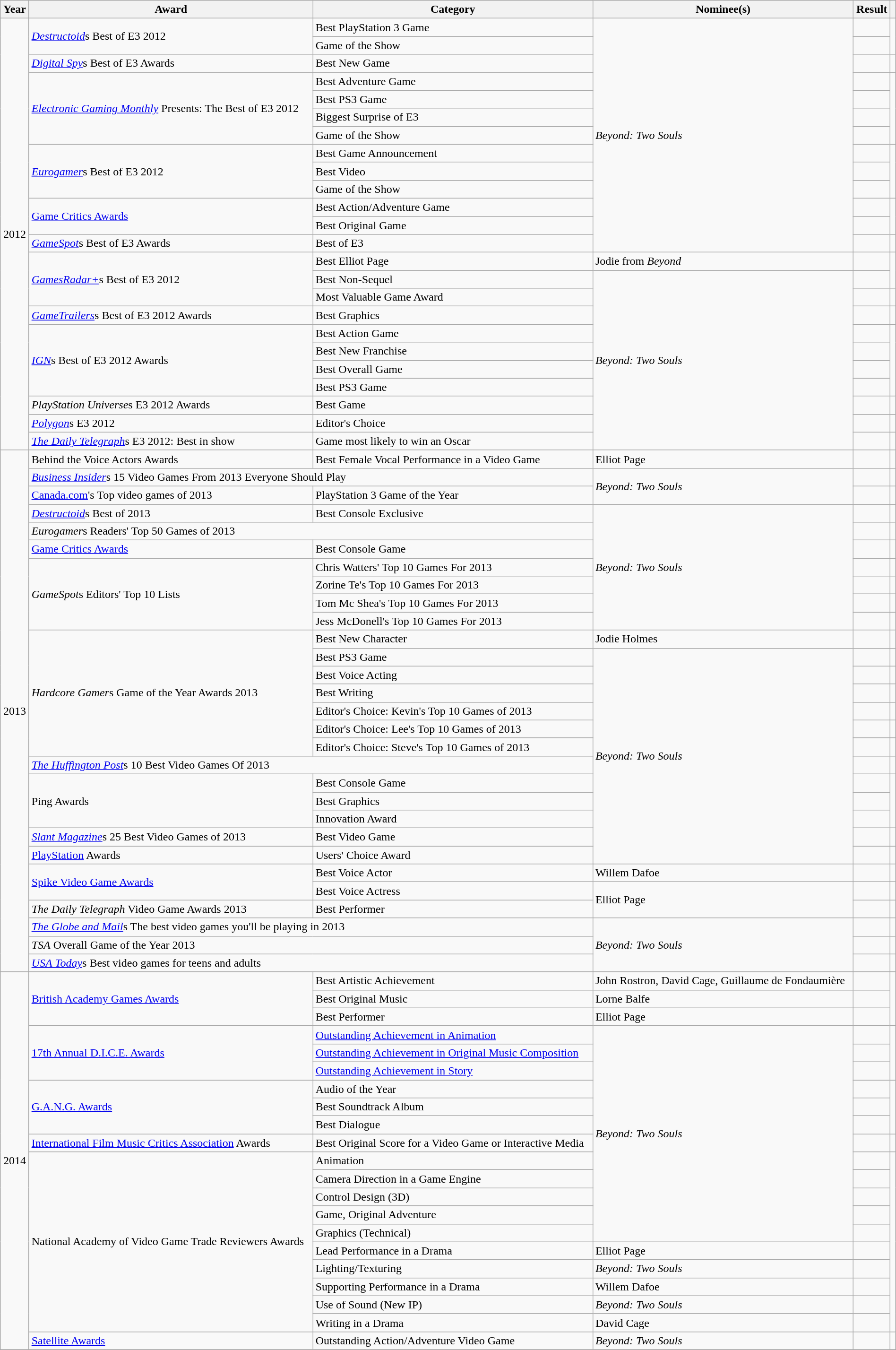<table class="wikitable sortable" style="width: 100%;">
<tr style="text-align:center;">
<th>Year</th>
<th>Award</th>
<th>Category</th>
<th>Nominee(s)</th>
<th>Result</th>
<th></th>
</tr>
<tr>
<td rowspan="24" style="text-align:center;">2012</td>
<td rowspan="2"><em><a href='#'>Destructoid</a></em>s Best of E3 2012</td>
<td>Best PlayStation 3 Game</td>
<td rowspan="13"><em>Beyond: Two Souls</em></td>
<td></td>
<td rowspan="2"></td>
</tr>
<tr>
<td>Game of the Show</td>
<td></td>
</tr>
<tr>
<td><em><a href='#'>Digital Spy</a></em>s Best of E3 Awards</td>
<td>Best New Game</td>
<td></td>
<td></td>
</tr>
<tr>
<td rowspan="4"><em><a href='#'>Electronic Gaming Monthly</a></em> Presents: The Best of E3 2012</td>
<td>Best Adventure Game</td>
<td></td>
<td rowspan="4"></td>
</tr>
<tr>
<td>Best PS3 Game</td>
<td></td>
</tr>
<tr>
<td>Biggest Surprise of E3</td>
<td></td>
</tr>
<tr>
<td>Game of the Show</td>
<td></td>
</tr>
<tr>
<td rowspan="3"><em><a href='#'>Eurogamer</a></em>s Best of E3 2012</td>
<td>Best Game Announcement</td>
<td></td>
<td rowspan="3"></td>
</tr>
<tr>
<td>Best Video</td>
<td></td>
</tr>
<tr>
<td>Game of the Show</td>
<td></td>
</tr>
<tr>
<td rowspan="2"><a href='#'>Game Critics Awards</a></td>
<td>Best Action/Adventure Game</td>
<td></td>
<td rowspan="2"></td>
</tr>
<tr>
<td>Best Original Game</td>
<td></td>
</tr>
<tr>
<td><em><a href='#'>GameSpot</a></em>s Best of E3 Awards</td>
<td>Best of E3</td>
<td></td>
<td></td>
</tr>
<tr>
<td rowspan="3"><em><a href='#'>GamesRadar+</a></em>s Best of E3 2012</td>
<td>Best Elliot Page</td>
<td>Jodie from <em>Beyond</em></td>
<td></td>
<td rowspan="2"></td>
</tr>
<tr>
<td>Best Non-Sequel</td>
<td rowspan="10"><em>Beyond: Two Souls</em></td>
<td></td>
</tr>
<tr>
<td>Most Valuable Game Award</td>
<td></td>
<td></td>
</tr>
<tr>
<td><em><a href='#'>GameTrailers</a></em>s Best of E3 2012 Awards</td>
<td>Best Graphics</td>
<td></td>
<td></td>
</tr>
<tr>
<td rowspan="4"><em><a href='#'>IGN</a></em>s Best of E3 2012 Awards</td>
<td>Best Action Game</td>
<td></td>
<td rowspan="4"></td>
</tr>
<tr>
<td>Best New Franchise</td>
<td></td>
</tr>
<tr>
<td>Best Overall Game</td>
<td></td>
</tr>
<tr>
<td>Best PS3 Game</td>
<td></td>
</tr>
<tr>
<td><em>PlayStation Universe</em>s E3 2012 Awards</td>
<td>Best Game</td>
<td></td>
<td></td>
</tr>
<tr>
<td><em><a href='#'>Polygon</a></em>s E3 2012</td>
<td>Editor's Choice</td>
<td></td>
<td></td>
</tr>
<tr>
<td><em><a href='#'>The Daily Telegraph</a></em>s E3 2012: Best in show</td>
<td>Game most likely to win an Oscar</td>
<td></td>
<td></td>
</tr>
<tr>
<td rowspan="29" style="text-align:center;">2013</td>
<td>Behind the Voice Actors Awards</td>
<td>Best Female Vocal Performance in a Video Game</td>
<td>Elliot Page</td>
<td></td>
<td></td>
</tr>
<tr>
<td colspan="2"><em><a href='#'>Business Insider</a></em>s 15 Video Games From 2013 Everyone Should Play</td>
<td rowspan="2"><em>Beyond: Two Souls</em></td>
<td></td>
<td></td>
</tr>
<tr>
<td><a href='#'>Canada.com</a>'s Top video games of 2013</td>
<td>PlayStation 3 Game of the Year</td>
<td></td>
<td></td>
</tr>
<tr>
<td><em><a href='#'>Destructoid</a></em>s Best of 2013</td>
<td>Best Console Exclusive</td>
<td rowspan="7"><em>Beyond: Two Souls</em></td>
<td></td>
<td></td>
</tr>
<tr>
<td colspan="2"><em>Eurogamer</em>s Readers' Top 50 Games of 2013</td>
<td></td>
<td></td>
</tr>
<tr>
<td><a href='#'>Game Critics Awards</a></td>
<td>Best Console Game</td>
<td></td>
<td></td>
</tr>
<tr>
<td rowspan="4"><em>GameSpot</em>s Editors' Top 10 Lists</td>
<td>Chris Watters' Top 10 Games For 2013</td>
<td></td>
<td></td>
</tr>
<tr>
<td>Zorine Te's Top 10 Games For 2013</td>
<td></td>
<td></td>
</tr>
<tr>
<td>Tom Mc Shea's Top 10 Games For 2013</td>
<td></td>
<td></td>
</tr>
<tr>
<td>Jess McDonell's Top 10 Games For 2013</td>
<td></td>
<td></td>
</tr>
<tr>
<td rowspan="7"><em>Hardcore Gamer</em>s Game of the Year Awards 2013</td>
<td>Best New Character</td>
<td>Jodie Holmes</td>
<td></td>
<td></td>
</tr>
<tr>
<td>Best PS3 Game</td>
<td rowspan="12"><em>Beyond: Two Souls</em></td>
<td></td>
<td></td>
</tr>
<tr>
<td>Best Voice Acting</td>
<td></td>
<td></td>
</tr>
<tr>
<td>Best Writing</td>
<td></td>
<td></td>
</tr>
<tr>
<td>Editor's Choice: Kevin's Top 10 Games of 2013</td>
<td></td>
<td></td>
</tr>
<tr>
<td>Editor's Choice: Lee's Top 10 Games of 2013</td>
<td></td>
<td></td>
</tr>
<tr>
<td>Editor's Choice: Steve's Top 10 Games of 2013</td>
<td></td>
<td></td>
</tr>
<tr>
<td colspan="2"><em><a href='#'>The Huffington Post</a></em>s 10 Best Video Games Of 2013</td>
<td></td>
<td></td>
</tr>
<tr>
<td rowspan="3">Ping Awards</td>
<td>Best Console Game</td>
<td></td>
<td rowspan="3"><br></td>
</tr>
<tr>
<td>Best Graphics</td>
<td></td>
</tr>
<tr>
<td>Innovation Award</td>
<td></td>
</tr>
<tr>
<td><em><a href='#'>Slant Magazine</a></em>s 25 Best Video Games of 2013</td>
<td>Best Video Game</td>
<td></td>
<td></td>
</tr>
<tr>
<td><a href='#'>PlayStation</a> Awards</td>
<td>Users' Choice Award</td>
<td></td>
<td></td>
</tr>
<tr>
<td rowspan="2"><a href='#'>Spike Video Game Awards</a></td>
<td>Best Voice Actor</td>
<td>Willem Dafoe</td>
<td></td>
<td></td>
</tr>
<tr>
<td>Best Voice Actress</td>
<td rowspan="2">Elliot Page</td>
<td></td>
<td></td>
</tr>
<tr>
<td><em>The Daily Telegraph</em> Video Game Awards 2013</td>
<td>Best Performer</td>
<td></td>
<td></td>
</tr>
<tr>
<td colspan="2"><em><a href='#'>The Globe and Mail</a></em>s The best video games you'll be playing in 2013</td>
<td rowspan="3"><em>Beyond: Two Souls</em></td>
<td></td>
<td></td>
</tr>
<tr>
<td colspan="2"><em>TSA</em> Overall Game of the Year 2013</td>
<td></td>
<td></td>
</tr>
<tr>
<td colspan="2"><em><a href='#'>USA Today</a></em>s Best video games for teens and adults</td>
<td></td>
<td></td>
</tr>
<tr>
<td rowspan="21" style="text-align:center;">2014</td>
<td rowspan="3"><a href='#'>British Academy Games Awards</a></td>
<td>Best Artistic Achievement</td>
<td>John Rostron, David Cage, Guillaume de Fondaumière</td>
<td></td>
<td rowspan="3"></td>
</tr>
<tr>
<td>Best Original Music</td>
<td>Lorne Balfe</td>
<td></td>
</tr>
<tr>
<td>Best Performer</td>
<td>Elliot Page</td>
<td></td>
</tr>
<tr>
<td rowspan="3"><a href='#'>17th Annual D.I.C.E. Awards</a></td>
<td><a href='#'>Outstanding Achievement in Animation</a></td>
<td rowspan="12"><em>Beyond: Two Souls</em></td>
<td></td>
<td rowspan="3"></td>
</tr>
<tr>
<td><a href='#'>Outstanding Achievement in Original Music Composition</a></td>
<td></td>
</tr>
<tr>
<td><a href='#'>Outstanding Achievement in Story</a></td>
<td></td>
</tr>
<tr>
<td rowspan="3"> <a href='#'>G.A.N.G. Awards</a></td>
<td>Audio of the Year</td>
<td></td>
<td rowspan="3"><br></td>
</tr>
<tr>
<td>Best Soundtrack Album</td>
<td></td>
</tr>
<tr>
<td>Best Dialogue</td>
<td></td>
</tr>
<tr>
<td><a href='#'>International Film Music Critics Association</a> Awards</td>
<td>Best Original Score for a Video Game or Interactive Media</td>
<td></td>
<td></td>
</tr>
<tr>
<td rowspan="10">National Academy of Video Game Trade Reviewers Awards</td>
<td>Animation</td>
<td></td>
<td rowspan="10"></td>
</tr>
<tr>
<td>Camera Direction in a Game Engine</td>
<td></td>
</tr>
<tr>
<td>Control Design (3D)</td>
<td></td>
</tr>
<tr>
<td>Game, Original Adventure</td>
<td></td>
</tr>
<tr>
<td>Graphics (Technical)</td>
<td></td>
</tr>
<tr>
<td>Lead Performance in a Drama</td>
<td>Elliot Page</td>
<td></td>
</tr>
<tr>
<td>Lighting/Texturing</td>
<td><em>Beyond: Two Souls</em></td>
<td></td>
</tr>
<tr>
<td>Supporting Performance in a Drama</td>
<td>Willem Dafoe</td>
<td></td>
</tr>
<tr>
<td>Use of Sound (New IP)</td>
<td><em>Beyond: Two Souls</em></td>
<td></td>
</tr>
<tr>
<td>Writing in a Drama</td>
<td>David Cage</td>
<td></td>
</tr>
<tr>
<td><a href='#'>Satellite Awards</a></td>
<td>Outstanding Action/Adventure Video Game</td>
<td><em>Beyond: Two Souls</em></td>
<td></td>
<td></td>
</tr>
<tr>
</tr>
</table>
